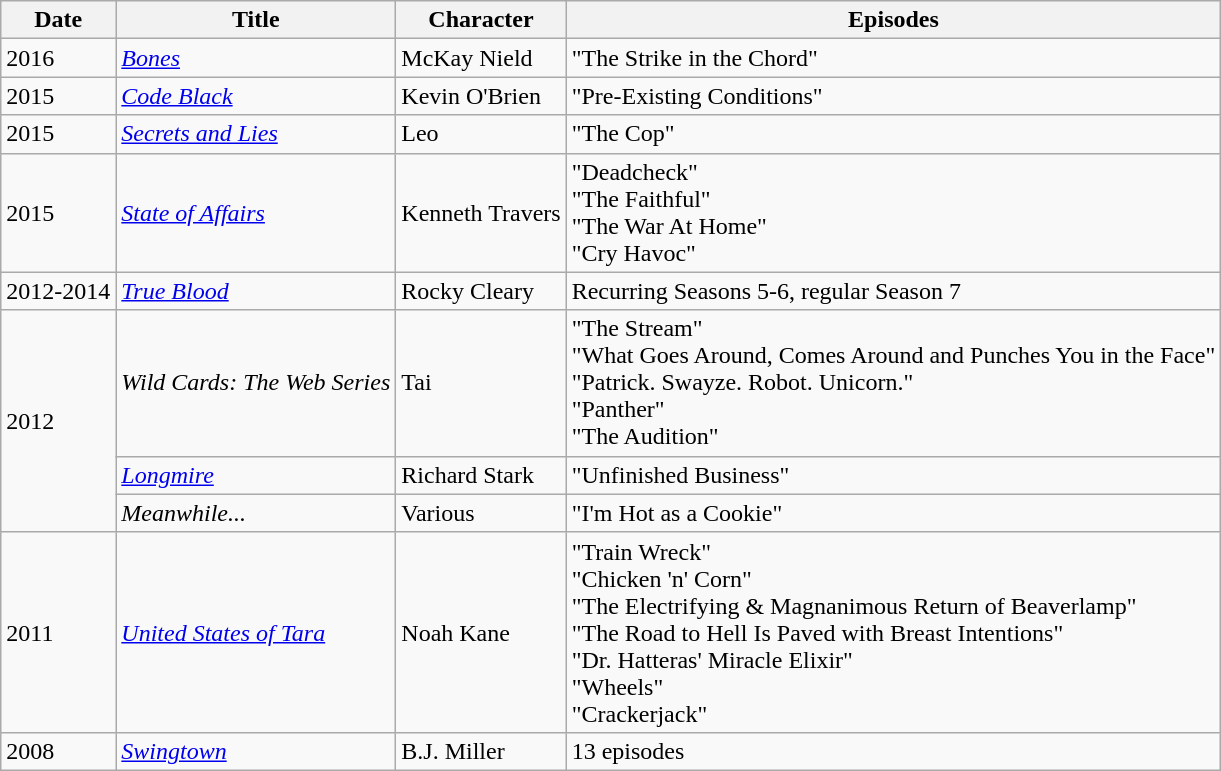<table class="wikitable">
<tr>
<th>Date</th>
<th>Title</th>
<th>Character</th>
<th>Episodes</th>
</tr>
<tr>
<td>2016</td>
<td><em><a href='#'>Bones</a></em></td>
<td>McKay Nield</td>
<td>"The Strike in the Chord"</td>
</tr>
<tr>
<td>2015</td>
<td><em><a href='#'>Code Black</a></em></td>
<td>Kevin O'Brien</td>
<td>"Pre-Existing Conditions"</td>
</tr>
<tr>
<td>2015</td>
<td><em><a href='#'>Secrets and Lies</a></em></td>
<td>Leo</td>
<td>"The Cop"</td>
</tr>
<tr>
<td>2015</td>
<td><em><a href='#'>State of Affairs</a></em></td>
<td>Kenneth Travers</td>
<td>"Deadcheck"<br>"The Faithful"<br> "The War At Home"<br>"Cry Havoc"</td>
</tr>
<tr>
<td>2012-2014</td>
<td><em><a href='#'>True Blood</a></em></td>
<td>Rocky Cleary</td>
<td>Recurring Seasons 5-6, regular Season 7</td>
</tr>
<tr>
<td rowspan="3">2012</td>
<td><em>Wild Cards: The Web Series</em></td>
<td>Tai</td>
<td>"The Stream"<br> "What Goes Around, Comes Around and Punches You in the Face"<br> "Patrick. Swayze. Robot. Unicorn."<br> "Panther"<br> "The Audition"</td>
</tr>
<tr>
<td><a href='#'><em>Longmire</em></a></td>
<td>Richard Stark</td>
<td>"Unfinished Business"</td>
</tr>
<tr>
<td><em>Meanwhile...</em></td>
<td>Various</td>
<td>"I'm Hot as a Cookie"</td>
</tr>
<tr>
<td>2011</td>
<td><em><a href='#'>United States of Tara</a></em></td>
<td>Noah Kane</td>
<td>"Train Wreck"<br> "Chicken 'n' Corn"<br> "The Electrifying & Magnanimous Return of Beaverlamp"<br> "The Road to Hell Is Paved with Breast Intentions"<br> "Dr. Hatteras' Miracle Elixir"<br> "Wheels"<br> "Crackerjack"</td>
</tr>
<tr>
<td>2008</td>
<td><em><a href='#'>Swingtown</a></em></td>
<td>B.J. Miller</td>
<td>13 episodes</td>
</tr>
</table>
